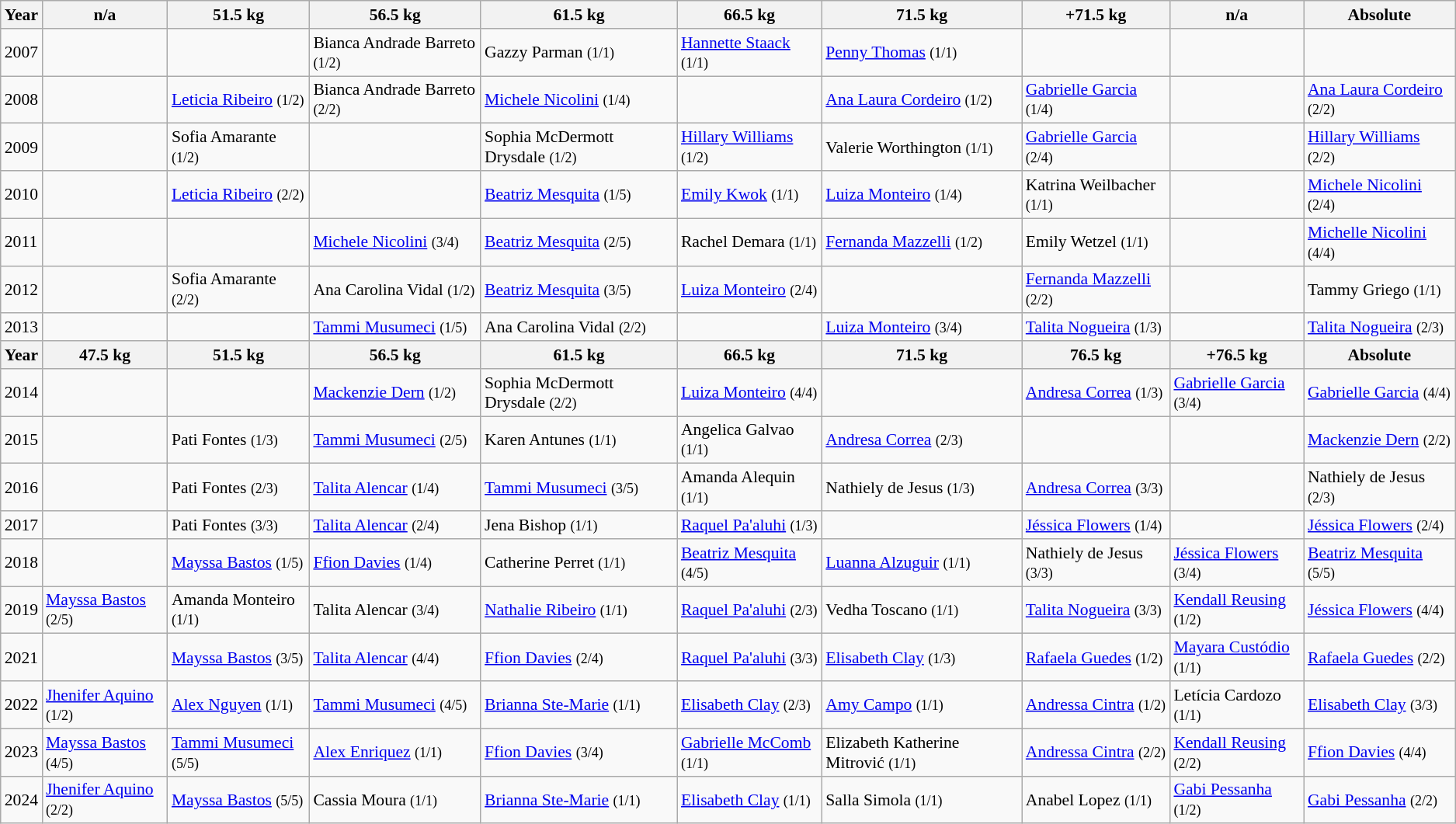<table class="wikitable sortable" style="font-size: 90%">
<tr>
<th><strong>Year</strong></th>
<th>n/a</th>
<th>51.5 kg</th>
<th>56.5 kg</th>
<th>61.5 kg</th>
<th>66.5 kg</th>
<th>71.5 kg</th>
<th>+71.5 kg</th>
<th>n/a</th>
<th>Absolute</th>
</tr>
<tr>
<td>2007</td>
<td></td>
<td></td>
<td> Bianca Andrade Barreto <small>(1/2)</small></td>
<td> Gazzy Parman <small>(1/1)</small></td>
<td> <a href='#'>Hannette Staack</a> <small>(1/1)</small></td>
<td> <a href='#'>Penny Thomas</a> <small>(1/1)</small></td>
<td></td>
<td></td>
<td></td>
</tr>
<tr>
<td>2008</td>
<td></td>
<td> <a href='#'>Leticia Ribeiro</a> <small>(1/2)</small></td>
<td> Bianca Andrade Barreto <small>(2/2)</small></td>
<td> <a href='#'>Michele Nicolini</a> <small>(1/4)</small></td>
<td></td>
<td> <a href='#'>Ana Laura Cordeiro</a> <small>(1/2)</small></td>
<td> <a href='#'>Gabrielle Garcia</a> <small>(1/4)</small></td>
<td></td>
<td> <a href='#'>Ana Laura Cordeiro</a> <small>(2/2)</small></td>
</tr>
<tr>
<td>2009</td>
<td></td>
<td> Sofia Amarante <small>(1/2)</small></td>
<td></td>
<td> Sophia McDermott Drysdale <small>(1/2)</small></td>
<td> <a href='#'>Hillary Williams</a> <small>(1/2)</small></td>
<td> Valerie Worthington <small>(1/1)</small></td>
<td> <a href='#'>Gabrielle Garcia</a> <small>(2/4)</small></td>
<td></td>
<td> <a href='#'>Hillary Williams</a> <small>(2/2)</small></td>
</tr>
<tr>
<td>2010</td>
<td></td>
<td> <a href='#'>Leticia Ribeiro</a> <small>(2/2)</small></td>
<td></td>
<td> <a href='#'>Beatriz Mesquita</a> <small>(1/5)</small></td>
<td> <a href='#'>Emily Kwok</a> <small>(1/1)</small></td>
<td> <a href='#'>Luiza Monteiro</a> <small>(1/4)</small></td>
<td> Katrina Weilbacher <small>(1/1)</small></td>
<td></td>
<td> <a href='#'>Michele Nicolini</a> <small>(2/4)</small></td>
</tr>
<tr>
<td>2011</td>
<td></td>
<td></td>
<td> <a href='#'>Michele Nicolini</a> <small>(3/4)</small></td>
<td> <a href='#'>Beatriz Mesquita</a> <small>(2/5)</small></td>
<td> Rachel Demara <small>(1/1)</small></td>
<td> <a href='#'>Fernanda Mazzelli</a> <small>(1/2)</small></td>
<td> Emily Wetzel <small>(1/1)</small></td>
<td></td>
<td> <a href='#'>Michelle Nicolini</a> <small>(4/4)</small></td>
</tr>
<tr>
<td>2012</td>
<td></td>
<td> Sofia Amarante <small>(2/2)</small></td>
<td> Ana Carolina Vidal <small>(1/2)</small></td>
<td> <a href='#'>Beatriz Mesquita</a> <small>(3/5)</small></td>
<td> <a href='#'>Luiza Monteiro</a> <small>(2/4)</small></td>
<td></td>
<td> <a href='#'>Fernanda Mazzelli</a> <small>(2/2)</small></td>
<td></td>
<td> Tammy Griego <small>(1/1)</small></td>
</tr>
<tr>
<td>2013</td>
<td></td>
<td></td>
<td> <a href='#'>Tammi Musumeci</a> <small>(1/5)</small></td>
<td> Ana Carolina Vidal <small>(2/2)</small></td>
<td></td>
<td> <a href='#'>Luiza Monteiro</a> <small>(3/4)</small></td>
<td> <a href='#'>Talita Nogueira</a> <small>(1/3)</small></td>
<td></td>
<td> <a href='#'>Talita Nogueira</a> <small>(2/3)</small></td>
</tr>
<tr>
<th><strong>Year</strong></th>
<th>47.5 kg</th>
<th>51.5 kg</th>
<th>56.5 kg</th>
<th>61.5 kg</th>
<th>66.5 kg</th>
<th>71.5 kg</th>
<th>76.5 kg</th>
<th>+76.5 kg</th>
<th>Absolute</th>
</tr>
<tr>
<td>2014</td>
<td></td>
<td></td>
<td> <a href='#'>Mackenzie Dern</a> <small>(1/2)</small></td>
<td> Sophia McDermott Drysdale <small>(2/2)</small></td>
<td> <a href='#'>Luiza Monteiro</a> <small>(4/4)</small></td>
<td></td>
<td> <a href='#'>Andresa Correa</a> <small>(1/3)</small></td>
<td> <a href='#'>Gabrielle Garcia</a> <small>(3/4)</small></td>
<td> <a href='#'>Gabrielle Garcia</a> <small>(4/4)</small></td>
</tr>
<tr>
<td>2015</td>
<td></td>
<td> Pati Fontes <small>(1/3)</small></td>
<td> <a href='#'>Tammi Musumeci</a> <small>(2/5)</small></td>
<td> Karen Antunes <small>(1/1)</small></td>
<td> Angelica Galvao <small>(1/1)</small></td>
<td> <a href='#'>Andresa Correa</a> <small>(2/3)</small></td>
<td></td>
<td></td>
<td> <a href='#'>Mackenzie Dern</a> <small>(2/2)</small></td>
</tr>
<tr>
<td>2016</td>
<td></td>
<td> Pati Fontes <small>(2/3)</small></td>
<td> <a href='#'>Talita Alencar</a> <small>(1/4)</small></td>
<td> <a href='#'>Tammi Musumeci</a> <small>(3/5)</small></td>
<td> Amanda Alequin <small>(1/1)</small></td>
<td> Nathiely de Jesus <small>(1/3)</small></td>
<td> <a href='#'>Andresa Correa</a> <small>(3/3)</small></td>
<td></td>
<td> Nathiely de Jesus <small>(2/3)</small></td>
</tr>
<tr>
<td>2017</td>
<td></td>
<td> Pati Fontes <small>(3/3)</small></td>
<td> <a href='#'>Talita Alencar</a> <small>(2/4)</small></td>
<td> Jena Bishop <small>(1/1)</small></td>
<td> <a href='#'>Raquel Pa'aluhi</a> <small>(1/3)</small></td>
<td></td>
<td> <a href='#'>Jéssica Flowers</a> <small>(1/4)</small></td>
<td></td>
<td> <a href='#'>Jéssica Flowers</a> <small>(2/4)</small></td>
</tr>
<tr>
<td>2018</td>
<td></td>
<td> <a href='#'>Mayssa Bastos</a>  <small>(1/5)</small></td>
<td> <a href='#'>Ffion Davies</a> <small>(1/4)</small></td>
<td> Catherine Perret  <small>(1/1)</small></td>
<td> <a href='#'>Beatriz Mesquita</a> <small>(4/5)</small></td>
<td> <a href='#'>Luanna Alzuguir</a> <small>(1/1)</small></td>
<td> Nathiely de Jesus <small>(3/3)</small></td>
<td> <a href='#'>Jéssica Flowers</a> <small>(3/4)</small></td>
<td> <a href='#'>Beatriz Mesquita</a> <small>(5/5)</small></td>
</tr>
<tr>
<td>2019</td>
<td> <a href='#'>Mayssa Bastos</a> <small>(2/5)</small></td>
<td> Amanda Monteiro <small>(1/1)</small></td>
<td> Talita Alencar <small>(3/4)</small></td>
<td> <a href='#'>Nathalie Ribeiro</a> <small>(1/1)</small></td>
<td> <a href='#'>Raquel Pa'aluhi</a> <small>(2/3)</small></td>
<td> Vedha Toscano <small>(1/1)</small></td>
<td> <a href='#'>Talita Nogueira</a> <small>(3/3)</small></td>
<td> <a href='#'>Kendall Reusing</a> <small>(1/2)</small></td>
<td> <a href='#'>Jéssica Flowers</a> <small>(4/4)</small></td>
</tr>
<tr>
<td>2021</td>
<td></td>
<td> <a href='#'>Mayssa Bastos</a>   <small>(3/5)</small></td>
<td> <a href='#'>Talita Alencar</a> <small>(4/4)</small></td>
<td> <a href='#'>Ffion Davies</a> <small>(2/4)</small></td>
<td> <a href='#'>Raquel Pa'aluhi</a> <small>(3/3)</small></td>
<td> <a href='#'>Elisabeth Clay</a> <small>(1/3)</small></td>
<td> <a href='#'>Rafaela Guedes</a> <small>(1/2)</small></td>
<td> <a href='#'>Mayara Custódio</a> <small>(1/1)</small></td>
<td> <a href='#'>Rafaela Guedes</a> <small>(2/2)</small></td>
</tr>
<tr>
<td>2022</td>
<td> <a href='#'>Jhenifer Aquino</a> <small>(1/2)</small></td>
<td> <a href='#'>Alex Nguyen</a> <small>(1/1)</small></td>
<td> <a href='#'>Tammi Musumeci</a> <small>(4/5)</small></td>
<td> <a href='#'>Brianna Ste-Marie</a> <small>(1/1)</small></td>
<td> <a href='#'>Elisabeth Clay</a> <small>(2/3)</small></td>
<td> <a href='#'>Amy Campo</a> <small>(1/1)</small></td>
<td> <a href='#'>Andressa Cintra</a> <small>(1/2)</small></td>
<td> Letícia Cardozo <small>(1/1)</small></td>
<td> <a href='#'>Elisabeth Clay</a> <small>(3/3)</small></td>
</tr>
<tr>
<td>2023</td>
<td> <a href='#'>Mayssa Bastos</a> <small>(4/5)</small></td>
<td> <a href='#'>Tammi Musumeci</a> <small>(5/5)</small></td>
<td> <a href='#'>Alex Enriquez</a> <small>(1/1)</small></td>
<td> <a href='#'>Ffion Davies</a> <small>(3/4)</small></td>
<td> <a href='#'>Gabrielle McComb</a> <small>(1/1)</small></td>
<td> Elizabeth Katherine Mitrović <small>(1/1)</small></td>
<td> <a href='#'>Andressa Cintra</a> <small>(2/2)</small></td>
<td> <a href='#'>Kendall Reusing</a> <small>(2/2)</small></td>
<td> <a href='#'>Ffion Davies</a> <small>(4/4)</small></td>
</tr>
<tr>
<td>2024</td>
<td> <a href='#'>Jhenifer Aquino</a> <small>(2/2)</small></td>
<td> <a href='#'>Mayssa Bastos</a> <small>(5/5)</small></td>
<td> Cassia Moura <small>(1/1)</small></td>
<td> <a href='#'>Brianna Ste-Marie</a> <small>(1/1)</small></td>
<td> <a href='#'>Elisabeth Clay</a> <small>(1/1)</small></td>
<td> Salla Simola <small>(1/1)</small></td>
<td> Anabel Lopez <small>(1/1)</small></td>
<td> <a href='#'>Gabi Pessanha</a> <small>(1/2)</small></td>
<td> <a href='#'>Gabi Pessanha</a> <small>(2/2)</small></td>
</tr>
</table>
